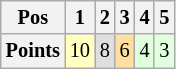<table class="wikitable" style="font-size: 85%;">
<tr>
<th>Pos</th>
<th>1</th>
<th>2</th>
<th>3</th>
<th>4</th>
<th>5</th>
</tr>
<tr align="center">
<th>Points</th>
<td style="background:#FFFFBF;">10</td>
<td style="background:#DFDFDF;">8</td>
<td style="background:#FFDF9F;">6</td>
<td style="background:#DFFFDF;">4</td>
<td style="background:#DFFFDF;">3</td>
</tr>
</table>
